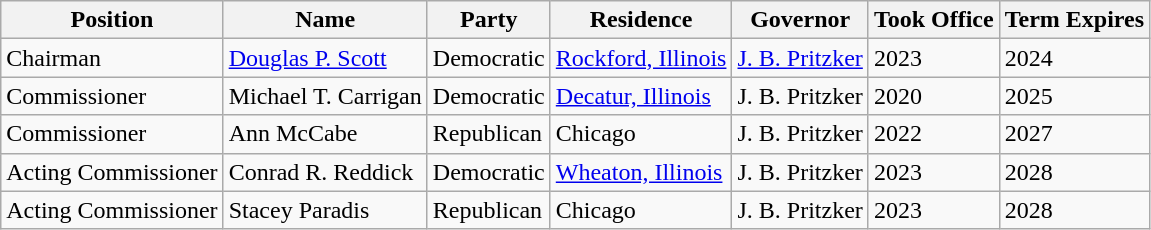<table class="wikitable">
<tr>
<th>Position</th>
<th>Name</th>
<th>Party</th>
<th>Residence</th>
<th>Governor</th>
<th>Took Office</th>
<th>Term Expires</th>
</tr>
<tr>
<td>Chairman</td>
<td><a href='#'>Douglas P. Scott</a></td>
<td>Democratic</td>
<td><a href='#'>Rockford, Illinois</a></td>
<td><a href='#'>J. B. Pritzker</a></td>
<td>2023</td>
<td>2024</td>
</tr>
<tr>
<td>Commissioner</td>
<td>Michael T. Carrigan</td>
<td>Democratic</td>
<td><a href='#'>Decatur, Illinois</a></td>
<td>J. B. Pritzker</td>
<td>2020</td>
<td>2025</td>
</tr>
<tr>
<td>Commissioner</td>
<td>Ann McCabe</td>
<td>Republican</td>
<td>Chicago</td>
<td>J. B. Pritzker</td>
<td>2022</td>
<td>2027</td>
</tr>
<tr>
<td>Acting Commissioner</td>
<td>Conrad R. Reddick</td>
<td>Democratic</td>
<td><a href='#'>Wheaton, Illinois</a></td>
<td>J. B. Pritzker</td>
<td>2023</td>
<td>2028</td>
</tr>
<tr>
<td>Acting Commissioner</td>
<td>Stacey Paradis</td>
<td>Republican</td>
<td>Chicago</td>
<td>J. B. Pritzker</td>
<td>2023</td>
<td>2028</td>
</tr>
</table>
